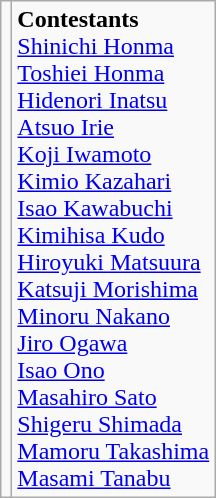<table class="wikitable" style="text-align:center">
<tr>
<td></td>
<td align=left><strong>Contestants</strong><br> <a href='#'>Shinichi Honma</a> <br> <a href='#'>Toshiei Honma</a> <br> <a href='#'>Hidenori Inatsu</a> <br> <a href='#'>Atsuo Irie</a> <br> <a href='#'>Koji Iwamoto</a> <br> <a href='#'>Kimio Kazahari</a> <br> <a href='#'>Isao Kawabuchi</a> <br> <a href='#'>Kimihisa Kudo</a> <br> <a href='#'>Hiroyuki Matsuura</a> <br> <a href='#'>Katsuji Morishima</a> <br> <a href='#'>Minoru Nakano</a> <br> <a href='#'>Jiro Ogawa</a> <br> <a href='#'>Isao Ono</a> <br> <a href='#'>Masahiro Sato</a> <br> <a href='#'>Shigeru Shimada</a> <br> <a href='#'>Mamoru Takashima</a> <br> <a href='#'>Masami Tanabu</a></td>
</tr>
</table>
